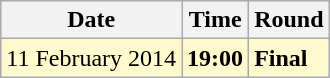<table class="wikitable">
<tr>
<th>Date</th>
<th>Time</th>
<th>Round</th>
</tr>
<tr style=background:lemonchiffon>
<td>11 February 2014</td>
<td><strong>19:00</strong></td>
<td><strong>Final</strong></td>
</tr>
</table>
